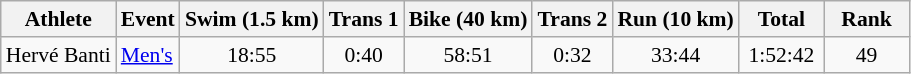<table class="wikitable" border="1" style="font-size:90%">
<tr>
<th>Athlete</th>
<th>Event</th>
<th>Swim (1.5 km)</th>
<th>Trans 1</th>
<th>Bike (40 km)</th>
<th>Trans 2</th>
<th>Run (10 km)</th>
<th width=50>Total</th>
<th width=50>Rank</th>
</tr>
<tr align=center>
<td align=left>Hervé Banti</td>
<td align=left><a href='#'>Men's</a></td>
<td>18:55</td>
<td>0:40</td>
<td>58:51</td>
<td>0:32</td>
<td>33:44</td>
<td>1:52:42</td>
<td>49</td>
</tr>
</table>
